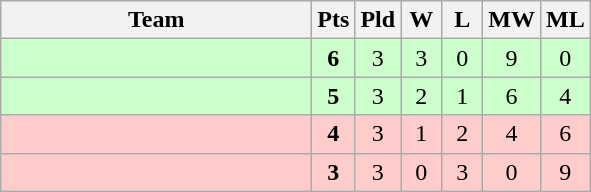<table class="wikitable" style="text-align:center">
<tr>
<th width=200>Team</th>
<th width=20>Pts</th>
<th width=20>Pld</th>
<th width=20>W</th>
<th width=20>L</th>
<th width=20>MW</th>
<th width=20>ML</th>
</tr>
<tr bgcolor="#ccffcc">
<td style="text-align:left;"></td>
<td><strong>6</strong></td>
<td>3</td>
<td>3</td>
<td>0</td>
<td>9</td>
<td>0</td>
</tr>
<tr bgcolor="#ccffcc">
<td style="text-align:left;"></td>
<td><strong>5</strong></td>
<td>3</td>
<td>2</td>
<td>1</td>
<td>6</td>
<td>4</td>
</tr>
<tr bgcolor="#ffcccc">
<td style="text-align:left;"></td>
<td><strong>4</strong></td>
<td>3</td>
<td>1</td>
<td>2</td>
<td>4</td>
<td>6</td>
</tr>
<tr bgcolor="#ffcccc">
<td style="text-align:left;"></td>
<td><strong>3</strong></td>
<td>3</td>
<td>0</td>
<td>3</td>
<td>0</td>
<td>9</td>
</tr>
</table>
